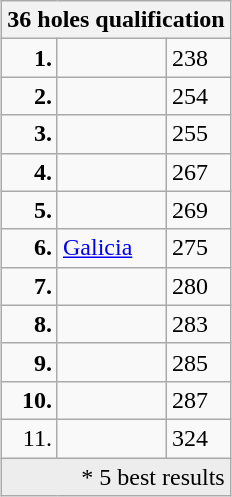<table class="wikitable" style="margin:1em auto;">
<tr>
<th colspan="3">36 holes qualification</th>
</tr>
<tr>
<td align=right><strong>1.</strong></td>
<td></td>
<td>238</td>
</tr>
<tr>
<td align=right><strong>2.</strong></td>
<td></td>
<td>254</td>
</tr>
<tr>
<td align=right><strong>3.</strong></td>
<td></td>
<td>255</td>
</tr>
<tr>
<td align=right><strong>4.</strong></td>
<td></td>
<td>267</td>
</tr>
<tr>
<td align=right><strong>5.</strong></td>
<td></td>
<td>269</td>
</tr>
<tr>
<td align=right><strong>6.</strong></td>
<td> <a href='#'>Galicia</a></td>
<td>275</td>
</tr>
<tr>
<td align=right><strong>7.</strong></td>
<td></td>
<td>280</td>
</tr>
<tr>
<td align=right><strong>8.</strong></td>
<td></td>
<td>283</td>
</tr>
<tr>
<td align=right><strong>9.</strong></td>
<td></td>
<td>285</td>
</tr>
<tr>
<td align=right><strong>10. </strong></td>
<td></td>
<td>287</td>
</tr>
<tr>
<td align=right>11.</td>
<td></td>
<td>324</td>
</tr>
<tr style="background:#ededed; text-align:right;">
<td colspan="3">* 5 best results</td>
</tr>
</table>
